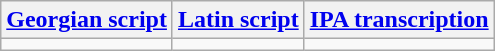<table class="wikitable">
<tr>
<th><a href='#'>Georgian script</a></th>
<th><a href='#'>Latin script</a></th>
<th><a href='#'>IPA transcription</a></th>
</tr>
<tr style="vertical-align:top; white-space:nowrap">
<td></td>
<td></td>
<td></td>
</tr>
</table>
